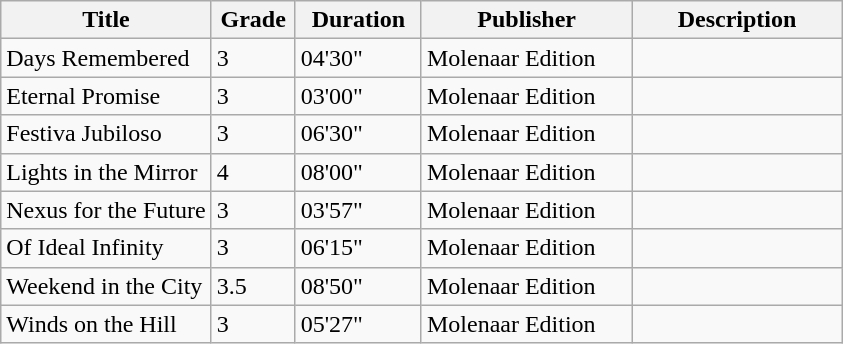<table class="wikitable sortable">
<tr>
<th width=25%>Title</th>
<th width=10%>Grade</th>
<th width=15%>Duration</th>
<th width=25%>Publisher</th>
<th width=25%>Description</th>
</tr>
<tr>
<td>Days Remembered</td>
<td>3</td>
<td>04'30"</td>
<td>Molenaar Edition</td>
<td></td>
</tr>
<tr>
<td>Eternal Promise</td>
<td>3</td>
<td>03'00"</td>
<td>Molenaar Edition</td>
<td></td>
</tr>
<tr>
<td>Festiva Jubiloso</td>
<td>3</td>
<td>06'30"</td>
<td>Molenaar Edition</td>
<td></td>
</tr>
<tr>
<td>Lights in the Mirror</td>
<td>4</td>
<td>08'00"</td>
<td>Molenaar Edition</td>
<td></td>
</tr>
<tr>
<td>Nexus for the Future</td>
<td>3</td>
<td>03'57"</td>
<td>Molenaar Edition</td>
<td></td>
</tr>
<tr>
<td>Of Ideal Infinity</td>
<td>3</td>
<td>06'15"</td>
<td>Molenaar Edition</td>
<td></td>
</tr>
<tr>
<td>Weekend in the City</td>
<td>3.5</td>
<td>08'50"</td>
<td>Molenaar Edition</td>
<td></td>
</tr>
<tr>
<td>Winds on the Hill</td>
<td>3</td>
<td>05'27"</td>
<td>Molenaar Edition</td>
<td></td>
</tr>
</table>
